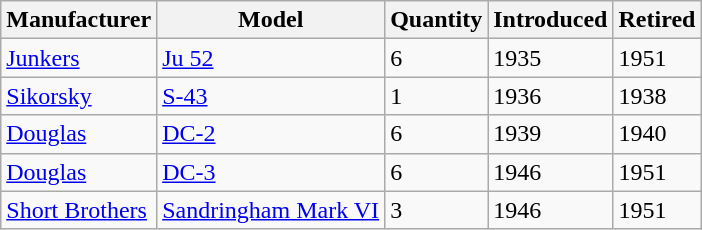<table class="wikitable sortable">
<tr>
<th>Manufacturer</th>
<th>Model</th>
<th>Quantity</th>
<th>Introduced</th>
<th>Retired</th>
</tr>
<tr>
<td><a href='#'>Junkers</a></td>
<td><a href='#'>Ju 52</a></td>
<td>6</td>
<td>1935</td>
<td>1951</td>
</tr>
<tr>
<td><a href='#'>Sikorsky</a></td>
<td><a href='#'>S-43</a></td>
<td>1</td>
<td>1936</td>
<td>1938</td>
</tr>
<tr>
<td><a href='#'>Douglas</a></td>
<td><a href='#'>DC-2</a></td>
<td>6</td>
<td>1939</td>
<td>1940</td>
</tr>
<tr>
<td><a href='#'>Douglas</a></td>
<td><a href='#'>DC-3</a></td>
<td>6</td>
<td>1946</td>
<td>1951</td>
</tr>
<tr>
<td><a href='#'>Short Brothers</a></td>
<td><a href='#'>Sandringham Mark VI</a></td>
<td>3</td>
<td>1946</td>
<td>1951</td>
</tr>
</table>
